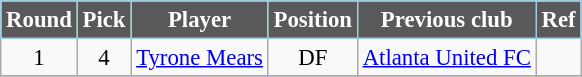<table class="wikitable" style="text-align:left; font-size:95%;">
<tr>
<th style="background:#585958; color:#FFFFFF; border:1px solid #9BCDE4;">Round</th>
<th style="background:#585958; color:#FFFFFF; border:1px solid #9BCDE4;">Pick</th>
<th style="background:#585958; color:#FFFFFF; border:1px solid #9BCDE4;">Player</th>
<th style="background:#585958; color:#FFFFFF; border:1px solid #9BCDE4;">Position</th>
<th style="background:#585958; color:#FFFFFF; border:1px solid #9BCDE4;">Previous club</th>
<th style="background:#585958; color:#FFFFFF; border:1px solid #9BCDE4;">Ref</th>
</tr>
<tr>
<td style="text-align:center;">1</td>
<td style="text-align:center;">4</td>
<td style="text-align:left;"> <a href='#'>Tyrone Mears</a></td>
<td style="text-align:center;">DF</td>
<td style="text-align:left;"> <a href='#'>Atlanta United FC</a></td>
<td></td>
</tr>
<tr>
</tr>
</table>
